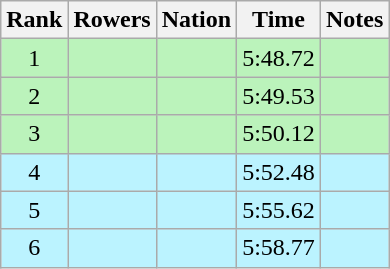<table class="wikitable sortable" style="text-align:center">
<tr>
<th>Rank</th>
<th>Rowers</th>
<th>Nation</th>
<th>Time</th>
<th>Notes</th>
</tr>
<tr bgcolor=bbf3bb>
<td>1</td>
<td align=left data-sort-value="Corona, Alessandro"></td>
<td align=left></td>
<td>5:48.72</td>
<td></td>
</tr>
<tr bgcolor=bbf3bb>
<td>2</td>
<td align=left data-sort-value="Undset, Kjetil"></td>
<td align=left></td>
<td>5:49.53</td>
<td></td>
</tr>
<tr bgcolor=bbf3bb>
<td>3</td>
<td align=left data-sort-value="Kelderman, Hans"></td>
<td align=left></td>
<td>5:50.12</td>
<td></td>
</tr>
<tr bgcolor=bbf3ff>
<td>4</td>
<td align=left data-sort-value="Pearson, Keir"></td>
<td align=left></td>
<td>5:52.48</td>
<td></td>
</tr>
<tr bgcolor=bbf3ff>
<td>5</td>
<td align=left data-sort-value="Powell, Richard"></td>
<td align=left></td>
<td>5:55.62</td>
<td></td>
</tr>
<tr bgcolor=bbf3ff>
<td>6</td>
<td align=left data-sort-value="Rodríguez, José Antonio"></td>
<td align=left></td>
<td>5:58.77</td>
<td></td>
</tr>
</table>
